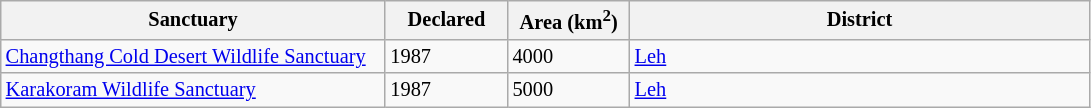<table class="wikitable sortable defaultcenter col1left col4left" style="font-size: 85%">
<tr>
<th scope="col" style="width: 250px;">Sanctuary</th>
<th scope="col" style="width: 75px;">Declared</th>
<th scope="col" style="width: 75px;">Area (km<sup>2</sup>)</th>
<th scope="col" style="width: 300px;">District</th>
</tr>
<tr>
<td><a href='#'>Changthang Cold Desert Wildlife Sanctuary</a></td>
<td>1987</td>
<td>4000</td>
<td><a href='#'>Leh</a></td>
</tr>
<tr>
<td><a href='#'>Karakoram Wildlife Sanctuary</a></td>
<td>1987</td>
<td>5000</td>
<td><a href='#'>Leh</a></td>
</tr>
</table>
